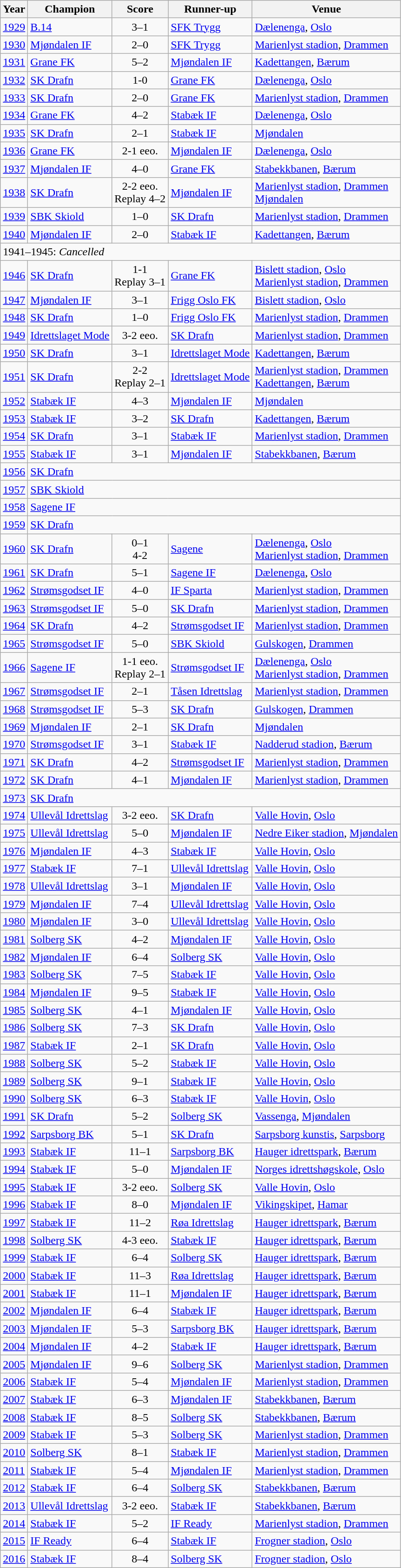<table class="wikitable" align="wikitable sortable">
<tr>
<th>Year</th>
<th>Champion</th>
<th>Score</th>
<th>Runner-up</th>
<th>Venue</th>
</tr>
<tr>
<td><a href='#'>1929</a></td>
<td><a href='#'>B.14</a></td>
<td align="center">3–1</td>
<td><a href='#'>SFK Trygg</a></td>
<td><a href='#'>Dælenenga</a>, <a href='#'>Oslo</a></td>
</tr>
<tr>
<td><a href='#'>1930</a></td>
<td><a href='#'>Mjøndalen IF</a></td>
<td align="center">2–0</td>
<td><a href='#'>SFK Trygg</a></td>
<td><a href='#'>Marienlyst stadion</a>, <a href='#'>Drammen</a></td>
</tr>
<tr>
<td><a href='#'>1931</a></td>
<td><a href='#'>Grane FK</a></td>
<td align="center">5–2</td>
<td><a href='#'>Mjøndalen IF</a></td>
<td><a href='#'>Kadettangen</a>, <a href='#'>Bærum</a></td>
</tr>
<tr>
<td><a href='#'>1932</a></td>
<td><a href='#'>SK Drafn</a></td>
<td align="center">1-0</td>
<td><a href='#'>Grane FK</a></td>
<td><a href='#'>Dælenenga</a>, <a href='#'>Oslo</a></td>
</tr>
<tr>
<td><a href='#'>1933</a></td>
<td><a href='#'>SK Drafn</a></td>
<td align="center">2–0</td>
<td><a href='#'>Grane FK</a></td>
<td><a href='#'>Marienlyst stadion</a>, <a href='#'>Drammen</a></td>
</tr>
<tr>
<td><a href='#'>1934</a></td>
<td><a href='#'>Grane FK</a></td>
<td align="center">4–2</td>
<td><a href='#'>Stabæk IF</a></td>
<td><a href='#'>Dælenenga</a>, <a href='#'>Oslo</a></td>
</tr>
<tr>
<td><a href='#'>1935</a></td>
<td><a href='#'>SK Drafn</a></td>
<td align="center">2–1</td>
<td><a href='#'>Stabæk IF</a></td>
<td><a href='#'>Mjøndalen</a></td>
</tr>
<tr>
<td><a href='#'>1936</a></td>
<td><a href='#'>Grane FK</a></td>
<td align="center">2-1 eeo.</td>
<td><a href='#'>Mjøndalen IF</a></td>
<td><a href='#'>Dælenenga</a>, <a href='#'>Oslo</a></td>
</tr>
<tr>
<td><a href='#'>1937</a></td>
<td><a href='#'>Mjøndalen IF</a></td>
<td align="center">4–0</td>
<td><a href='#'>Grane FK</a></td>
<td><a href='#'>Stabekkbanen</a>, <a href='#'>Bærum</a></td>
</tr>
<tr>
<td><a href='#'>1938</a></td>
<td><a href='#'>SK Drafn</a></td>
<td align="center">2-2 eeo.<br>Replay 4–2</td>
<td><a href='#'>Mjøndalen IF</a></td>
<td><a href='#'>Marienlyst stadion</a>, <a href='#'>Drammen</a><br><a href='#'>Mjøndalen</a></td>
</tr>
<tr>
<td><a href='#'>1939</a></td>
<td><a href='#'>SBK Skiold</a></td>
<td align="center">1–0</td>
<td><a href='#'>SK Drafn</a></td>
<td><a href='#'>Marienlyst stadion</a>, <a href='#'>Drammen</a></td>
</tr>
<tr>
<td><a href='#'>1940</a></td>
<td><a href='#'>Mjøndalen IF</a></td>
<td align="center">2–0</td>
<td><a href='#'>Stabæk IF</a></td>
<td><a href='#'>Kadettangen</a>, <a href='#'>Bærum</a></td>
</tr>
<tr>
<td colspan=5>1941–1945: <em>Cancelled</em></td>
</tr>
<tr>
<td><a href='#'>1946</a></td>
<td><a href='#'>SK Drafn</a></td>
<td align="center">1-1<br>Replay 3–1</td>
<td><a href='#'>Grane FK</a></td>
<td><a href='#'>Bislett stadion</a>, <a href='#'>Oslo</a><br><a href='#'>Marienlyst stadion</a>, <a href='#'>Drammen</a></td>
</tr>
<tr>
<td><a href='#'>1947</a></td>
<td><a href='#'>Mjøndalen IF</a></td>
<td align="center">3–1</td>
<td><a href='#'>Frigg Oslo FK</a></td>
<td><a href='#'>Bislett stadion</a>, <a href='#'>Oslo</a></td>
</tr>
<tr>
<td><a href='#'>1948</a></td>
<td><a href='#'>SK Drafn</a></td>
<td align="center">1–0</td>
<td><a href='#'>Frigg Oslo FK</a></td>
<td><a href='#'>Marienlyst stadion</a>, <a href='#'>Drammen</a></td>
</tr>
<tr>
<td><a href='#'>1949</a></td>
<td><a href='#'>Idrettslaget Mode</a></td>
<td align="center">3-2 eeo.</td>
<td><a href='#'>SK Drafn</a></td>
<td><a href='#'>Marienlyst stadion</a>, <a href='#'>Drammen</a></td>
</tr>
<tr>
<td><a href='#'>1950</a></td>
<td><a href='#'>SK Drafn</a></td>
<td align="center">3–1</td>
<td><a href='#'>Idrettslaget Mode</a></td>
<td><a href='#'>Kadettangen</a>, <a href='#'>Bærum</a></td>
</tr>
<tr>
<td><a href='#'>1951</a></td>
<td><a href='#'>SK Drafn</a></td>
<td align="center">2-2<br>Replay 2–1</td>
<td><a href='#'>Idrettslaget Mode</a></td>
<td><a href='#'>Marienlyst stadion</a>, <a href='#'>Drammen</a><br><a href='#'>Kadettangen</a>, <a href='#'>Bærum</a></td>
</tr>
<tr>
<td><a href='#'>1952</a></td>
<td><a href='#'>Stabæk IF</a></td>
<td align="center">4–3</td>
<td><a href='#'>Mjøndalen IF</a></td>
<td><a href='#'>Mjøndalen</a></td>
</tr>
<tr>
<td><a href='#'>1953</a></td>
<td><a href='#'>Stabæk IF</a></td>
<td align="center">3–2</td>
<td><a href='#'>SK Drafn</a></td>
<td><a href='#'>Kadettangen</a>, <a href='#'>Bærum</a></td>
</tr>
<tr>
<td><a href='#'>1954</a></td>
<td><a href='#'>SK Drafn</a></td>
<td align="center">3–1</td>
<td><a href='#'>Stabæk IF</a></td>
<td><a href='#'>Marienlyst stadion</a>, <a href='#'>Drammen</a></td>
</tr>
<tr>
<td><a href='#'>1955</a></td>
<td><a href='#'>Stabæk IF</a></td>
<td align="center">3–1</td>
<td><a href='#'>Mjøndalen IF</a></td>
<td><a href='#'>Stabekkbanen</a>, <a href='#'>Bærum</a></td>
</tr>
<tr>
<td><a href='#'>1956</a></td>
<td colspan=4><a href='#'>SK Drafn</a></td>
</tr>
<tr>
<td><a href='#'>1957</a></td>
<td colspan=4><a href='#'>SBK Skiold</a></td>
</tr>
<tr>
<td><a href='#'>1958</a></td>
<td colspan=4><a href='#'>Sagene IF</a></td>
</tr>
<tr>
<td><a href='#'>1959</a></td>
<td colspan=4><a href='#'>SK Drafn</a></td>
</tr>
<tr>
<td><a href='#'>1960</a></td>
<td><a href='#'>SK Drafn</a></td>
<td align="center">0–1<br>4-2</td>
<td><a href='#'>Sagene</a></td>
<td><a href='#'>Dælenenga</a>, <a href='#'>Oslo</a><br><a href='#'>Marienlyst stadion</a>, <a href='#'>Drammen</a></td>
</tr>
<tr>
<td><a href='#'>1961</a></td>
<td><a href='#'>SK Drafn</a></td>
<td align="center">5–1</td>
<td><a href='#'>Sagene IF</a></td>
<td><a href='#'>Dælenenga</a>, <a href='#'>Oslo</a></td>
</tr>
<tr>
<td><a href='#'>1962</a></td>
<td><a href='#'>Strømsgodset IF</a></td>
<td align="center">4–0</td>
<td><a href='#'>IF Sparta</a></td>
<td><a href='#'>Marienlyst stadion</a>, <a href='#'>Drammen</a></td>
</tr>
<tr>
<td><a href='#'>1963</a></td>
<td><a href='#'>Strømsgodset IF</a></td>
<td align="center">5–0</td>
<td><a href='#'>SK Drafn</a></td>
<td><a href='#'>Marienlyst stadion</a>, <a href='#'>Drammen</a></td>
</tr>
<tr>
<td><a href='#'>1964</a></td>
<td><a href='#'>SK Drafn</a></td>
<td align="center">4–2</td>
<td><a href='#'>Strømsgodset IF</a></td>
<td><a href='#'>Marienlyst stadion</a>, <a href='#'>Drammen</a></td>
</tr>
<tr>
<td><a href='#'>1965</a></td>
<td><a href='#'>Strømsgodset IF</a></td>
<td align="center">5–0</td>
<td><a href='#'>SBK Skiold</a></td>
<td><a href='#'>Gulskogen</a>, <a href='#'>Drammen</a></td>
</tr>
<tr>
<td><a href='#'>1966</a></td>
<td><a href='#'>Sagene IF</a></td>
<td align="center">1-1 eeo.<br>Replay 2–1</td>
<td><a href='#'>Strømsgodset IF</a></td>
<td><a href='#'>Dælenenga</a>, <a href='#'>Oslo</a><br><a href='#'>Marienlyst stadion</a>, <a href='#'>Drammen</a></td>
</tr>
<tr>
<td><a href='#'>1967</a></td>
<td><a href='#'>Strømsgodset IF</a></td>
<td align="center">2–1</td>
<td><a href='#'>Tåsen Idrettslag</a></td>
<td><a href='#'>Marienlyst stadion</a>, <a href='#'>Drammen</a></td>
</tr>
<tr>
<td><a href='#'>1968</a></td>
<td><a href='#'>Strømsgodset IF</a></td>
<td align="center">5–3</td>
<td><a href='#'>SK Drafn</a></td>
<td><a href='#'>Gulskogen</a>, <a href='#'>Drammen</a></td>
</tr>
<tr>
<td><a href='#'>1969</a></td>
<td><a href='#'>Mjøndalen IF</a></td>
<td align="center">2–1</td>
<td><a href='#'>SK Drafn</a></td>
<td><a href='#'>Mjøndalen</a></td>
</tr>
<tr>
<td><a href='#'>1970</a></td>
<td><a href='#'>Strømsgodset IF</a></td>
<td align="center">3–1</td>
<td><a href='#'>Stabæk IF</a></td>
<td><a href='#'>Nadderud stadion</a>, <a href='#'>Bærum</a></td>
</tr>
<tr>
<td><a href='#'>1971</a></td>
<td><a href='#'>SK Drafn</a></td>
<td align="center">4–2</td>
<td><a href='#'>Strømsgodset IF</a></td>
<td><a href='#'>Marienlyst stadion</a>, <a href='#'>Drammen</a></td>
</tr>
<tr>
<td><a href='#'>1972</a></td>
<td><a href='#'>SK Drafn</a></td>
<td align="center">4–1</td>
<td><a href='#'>Mjøndalen IF</a></td>
<td><a href='#'>Marienlyst stadion</a>, <a href='#'>Drammen</a></td>
</tr>
<tr>
<td><a href='#'>1973</a></td>
<td colspan=4><a href='#'>SK Drafn</a></td>
</tr>
<tr>
<td><a href='#'>1974</a></td>
<td><a href='#'>Ullevål Idrettslag</a></td>
<td align="center">3-2 eeo.</td>
<td><a href='#'>SK Drafn</a></td>
<td><a href='#'>Valle Hovin</a>, <a href='#'>Oslo</a></td>
</tr>
<tr>
<td><a href='#'>1975</a></td>
<td><a href='#'>Ullevål Idrettslag</a></td>
<td align="center">5–0</td>
<td><a href='#'>Mjøndalen IF</a></td>
<td><a href='#'>Nedre Eiker stadion</a>, <a href='#'>Mjøndalen</a></td>
</tr>
<tr>
<td><a href='#'>1976</a></td>
<td><a href='#'>Mjøndalen IF</a></td>
<td align="center">4–3</td>
<td><a href='#'>Stabæk IF</a></td>
<td><a href='#'>Valle Hovin</a>, <a href='#'>Oslo</a></td>
</tr>
<tr>
<td><a href='#'>1977</a></td>
<td><a href='#'>Stabæk IF</a></td>
<td align="center">7–1</td>
<td><a href='#'>Ullevål Idrettslag</a></td>
<td><a href='#'>Valle Hovin</a>, <a href='#'>Oslo</a></td>
</tr>
<tr>
<td><a href='#'>1978</a></td>
<td><a href='#'>Ullevål Idrettslag</a></td>
<td align="center">3–1</td>
<td><a href='#'>Mjøndalen IF</a></td>
<td><a href='#'>Valle Hovin</a>, <a href='#'>Oslo</a></td>
</tr>
<tr>
<td><a href='#'>1979</a></td>
<td><a href='#'>Mjøndalen IF</a></td>
<td align="center">7–4</td>
<td><a href='#'>Ullevål Idrettslag</a></td>
<td><a href='#'>Valle Hovin</a>, <a href='#'>Oslo</a></td>
</tr>
<tr>
<td><a href='#'>1980</a></td>
<td><a href='#'>Mjøndalen IF</a></td>
<td align="center">3–0</td>
<td><a href='#'>Ullevål Idrettslag</a></td>
<td><a href='#'>Valle Hovin</a>, <a href='#'>Oslo</a></td>
</tr>
<tr>
<td><a href='#'>1981</a></td>
<td><a href='#'>Solberg SK</a></td>
<td align="center">4–2</td>
<td><a href='#'>Mjøndalen IF</a></td>
<td><a href='#'>Valle Hovin</a>, <a href='#'>Oslo</a></td>
</tr>
<tr>
<td><a href='#'>1982</a></td>
<td><a href='#'>Mjøndalen IF</a></td>
<td align="center">6–4</td>
<td><a href='#'>Solberg SK</a></td>
<td><a href='#'>Valle Hovin</a>, <a href='#'>Oslo</a></td>
</tr>
<tr>
<td><a href='#'>1983</a></td>
<td><a href='#'>Solberg SK</a></td>
<td align="center">7–5</td>
<td><a href='#'>Stabæk IF</a></td>
<td><a href='#'>Valle Hovin</a>, <a href='#'>Oslo</a></td>
</tr>
<tr>
<td><a href='#'>1984</a></td>
<td><a href='#'>Mjøndalen IF</a></td>
<td align="center">9–5</td>
<td><a href='#'>Stabæk IF</a></td>
<td><a href='#'>Valle Hovin</a>, <a href='#'>Oslo</a></td>
</tr>
<tr>
<td><a href='#'>1985</a></td>
<td><a href='#'>Solberg SK</a></td>
<td align="center">4–1</td>
<td><a href='#'>Mjøndalen IF</a></td>
<td><a href='#'>Valle Hovin</a>, <a href='#'>Oslo</a></td>
</tr>
<tr>
<td><a href='#'>1986</a></td>
<td><a href='#'>Solberg SK</a></td>
<td align="center">7–3</td>
<td><a href='#'>SK Drafn</a></td>
<td><a href='#'>Valle Hovin</a>, <a href='#'>Oslo</a></td>
</tr>
<tr>
<td><a href='#'>1987</a></td>
<td><a href='#'>Stabæk IF</a></td>
<td align="center">2–1</td>
<td><a href='#'>SK Drafn</a></td>
<td><a href='#'>Valle Hovin</a>, <a href='#'>Oslo</a></td>
</tr>
<tr>
<td><a href='#'>1988</a></td>
<td><a href='#'>Solberg SK</a></td>
<td align="center">5–2</td>
<td><a href='#'>Stabæk IF</a></td>
<td><a href='#'>Valle Hovin</a>, <a href='#'>Oslo</a></td>
</tr>
<tr>
<td><a href='#'>1989</a></td>
<td><a href='#'>Solberg SK</a></td>
<td align="center">9–1</td>
<td><a href='#'>Stabæk IF</a></td>
<td><a href='#'>Valle Hovin</a>, <a href='#'>Oslo</a></td>
</tr>
<tr>
<td><a href='#'>1990</a></td>
<td><a href='#'>Solberg SK</a></td>
<td align="center">6–3</td>
<td><a href='#'>Stabæk IF</a></td>
<td><a href='#'>Valle Hovin</a>, <a href='#'>Oslo</a></td>
</tr>
<tr>
<td><a href='#'>1991</a></td>
<td><a href='#'>SK Drafn</a></td>
<td align="center">5–2</td>
<td><a href='#'>Solberg SK</a></td>
<td><a href='#'>Vassenga</a>, <a href='#'>Mjøndalen</a></td>
</tr>
<tr>
<td><a href='#'>1992</a></td>
<td><a href='#'>Sarpsborg BK</a></td>
<td align="center">5–1</td>
<td><a href='#'>SK Drafn</a></td>
<td><a href='#'>Sarpsborg kunstis</a>, <a href='#'>Sarpsborg</a></td>
</tr>
<tr>
<td><a href='#'>1993</a></td>
<td><a href='#'>Stabæk IF</a></td>
<td align="center">11–1</td>
<td><a href='#'>Sarpsborg BK</a></td>
<td><a href='#'>Hauger idrettspark</a>, <a href='#'>Bærum</a></td>
</tr>
<tr>
<td><a href='#'>1994</a></td>
<td><a href='#'>Stabæk IF</a></td>
<td align="center">5–0</td>
<td><a href='#'>Mjøndalen IF</a></td>
<td><a href='#'>Norges idrettshøgskole</a>, <a href='#'>Oslo</a></td>
</tr>
<tr>
<td><a href='#'>1995</a></td>
<td><a href='#'>Stabæk IF</a></td>
<td align="center">3-2 eeo.</td>
<td><a href='#'>Solberg SK</a></td>
<td><a href='#'>Valle Hovin</a>, <a href='#'>Oslo</a></td>
</tr>
<tr>
<td><a href='#'>1996</a></td>
<td><a href='#'>Stabæk IF</a></td>
<td align="center">8–0</td>
<td><a href='#'>Mjøndalen IF</a></td>
<td><a href='#'>Vikingskipet</a>, <a href='#'>Hamar</a></td>
</tr>
<tr>
<td><a href='#'>1997</a></td>
<td><a href='#'>Stabæk IF</a></td>
<td align="center">11–2</td>
<td><a href='#'>Røa Idrettslag</a></td>
<td><a href='#'>Hauger idrettspark</a>, <a href='#'>Bærum</a></td>
</tr>
<tr>
<td><a href='#'>1998</a></td>
<td><a href='#'>Solberg SK</a></td>
<td align="center">4-3 eeo.</td>
<td><a href='#'>Stabæk IF</a></td>
<td><a href='#'>Hauger idrettspark</a>, <a href='#'>Bærum</a></td>
</tr>
<tr>
<td><a href='#'>1999</a></td>
<td><a href='#'>Stabæk IF</a></td>
<td align="center">6–4</td>
<td><a href='#'>Solberg SK</a></td>
<td><a href='#'>Hauger idrettspark</a>, <a href='#'>Bærum</a></td>
</tr>
<tr>
<td><a href='#'>2000</a></td>
<td><a href='#'>Stabæk IF</a></td>
<td align="center">11–3</td>
<td><a href='#'>Røa Idrettslag</a></td>
<td><a href='#'>Hauger idrettspark</a>, <a href='#'>Bærum</a></td>
</tr>
<tr>
<td><a href='#'>2001</a></td>
<td><a href='#'>Stabæk IF</a></td>
<td align="center">11–1</td>
<td><a href='#'>Mjøndalen IF</a></td>
<td><a href='#'>Hauger idrettspark</a>, <a href='#'>Bærum</a></td>
</tr>
<tr>
<td><a href='#'>2002</a></td>
<td><a href='#'>Mjøndalen IF</a></td>
<td align="center">6–4</td>
<td><a href='#'>Stabæk IF</a></td>
<td><a href='#'>Hauger idrettspark</a>, <a href='#'>Bærum</a></td>
</tr>
<tr>
<td><a href='#'>2003</a></td>
<td><a href='#'>Mjøndalen IF</a></td>
<td align="center">5–3</td>
<td><a href='#'>Sarpsborg BK</a></td>
<td><a href='#'>Hauger idrettspark</a>, <a href='#'>Bærum</a></td>
</tr>
<tr>
<td><a href='#'>2004</a></td>
<td><a href='#'>Mjøndalen IF</a></td>
<td align="center">4–2</td>
<td><a href='#'>Stabæk IF</a></td>
<td><a href='#'>Hauger idrettspark</a>, <a href='#'>Bærum</a></td>
</tr>
<tr>
<td><a href='#'>2005</a></td>
<td><a href='#'>Mjøndalen IF</a></td>
<td align="center">9–6</td>
<td><a href='#'>Solberg SK</a></td>
<td><a href='#'>Marienlyst stadion</a>, <a href='#'>Drammen</a></td>
</tr>
<tr>
<td><a href='#'>2006</a></td>
<td><a href='#'>Stabæk IF</a></td>
<td align="center">5–4</td>
<td><a href='#'>Mjøndalen IF</a></td>
<td><a href='#'>Marienlyst stadion</a>, <a href='#'>Drammen</a></td>
</tr>
<tr>
<td><a href='#'>2007</a></td>
<td><a href='#'>Stabæk IF</a></td>
<td align="center">6–3</td>
<td><a href='#'>Mjøndalen IF</a></td>
<td><a href='#'>Stabekkbanen</a>, <a href='#'>Bærum</a></td>
</tr>
<tr>
<td><a href='#'>2008</a></td>
<td><a href='#'>Stabæk IF</a></td>
<td align="center">8–5</td>
<td><a href='#'>Solberg SK</a></td>
<td><a href='#'>Stabekkbanen</a>, <a href='#'>Bærum</a></td>
</tr>
<tr>
<td><a href='#'>2009</a></td>
<td><a href='#'>Stabæk IF</a></td>
<td align="center">5–3</td>
<td><a href='#'>Solberg SK</a></td>
<td><a href='#'>Marienlyst stadion</a>, <a href='#'>Drammen</a></td>
</tr>
<tr>
<td><a href='#'>2010</a></td>
<td><a href='#'>Solberg SK</a></td>
<td align="center">8–1</td>
<td><a href='#'>Stabæk IF</a></td>
<td><a href='#'>Marienlyst stadion</a>, <a href='#'>Drammen</a></td>
</tr>
<tr>
<td><a href='#'>2011</a></td>
<td><a href='#'>Stabæk IF</a></td>
<td align="center">5–4</td>
<td><a href='#'>Mjøndalen IF</a></td>
<td><a href='#'>Marienlyst stadion</a>, <a href='#'>Drammen</a></td>
</tr>
<tr>
<td><a href='#'>2012</a></td>
<td><a href='#'>Stabæk IF</a></td>
<td align="center">6–4</td>
<td><a href='#'>Solberg SK</a></td>
<td><a href='#'>Stabekkbanen</a>, <a href='#'>Bærum</a></td>
</tr>
<tr>
<td><a href='#'>2013</a></td>
<td><a href='#'>Ullevål Idrettslag</a></td>
<td align="center">3-2 eeo.</td>
<td><a href='#'>Stabæk IF</a></td>
<td><a href='#'>Stabekkbanen</a>, <a href='#'>Bærum</a></td>
</tr>
<tr>
<td><a href='#'>2014</a></td>
<td><a href='#'>Stabæk IF</a></td>
<td align="center">5–2</td>
<td><a href='#'>IF Ready</a></td>
<td><a href='#'>Marienlyst stadion</a>, <a href='#'>Drammen</a></td>
</tr>
<tr>
<td><a href='#'>2015</a></td>
<td><a href='#'>IF Ready</a></td>
<td align="center">6–4</td>
<td><a href='#'>Stabæk IF</a></td>
<td><a href='#'>Frogner stadion</a>, <a href='#'>Oslo</a></td>
</tr>
<tr>
<td><a href='#'>2016</a></td>
<td><a href='#'>Stabæk IF</a></td>
<td align="center">8–4</td>
<td><a href='#'>Solberg SK</a></td>
<td><a href='#'>Frogner stadion</a>, <a href='#'>Oslo</a></td>
</tr>
</table>
